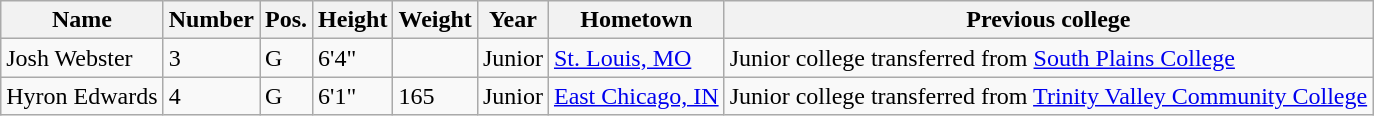<table class="wikitable sortable" border="1">
<tr>
<th>Name</th>
<th>Number</th>
<th>Pos.</th>
<th>Height</th>
<th>Weight</th>
<th>Year</th>
<th>Hometown</th>
<th class="unsortable">Previous college</th>
</tr>
<tr>
<td>Josh Webster</td>
<td>3</td>
<td>G</td>
<td>6'4"</td>
<td></td>
<td>Junior</td>
<td><a href='#'>St. Louis, MO</a></td>
<td>Junior college transferred from <a href='#'>South Plains College</a></td>
</tr>
<tr>
<td>Hyron Edwards</td>
<td>4</td>
<td>G</td>
<td>6'1"</td>
<td>165</td>
<td>Junior</td>
<td><a href='#'>East Chicago, IN</a></td>
<td>Junior college transferred from <a href='#'>Trinity Valley Community College</a></td>
</tr>
</table>
